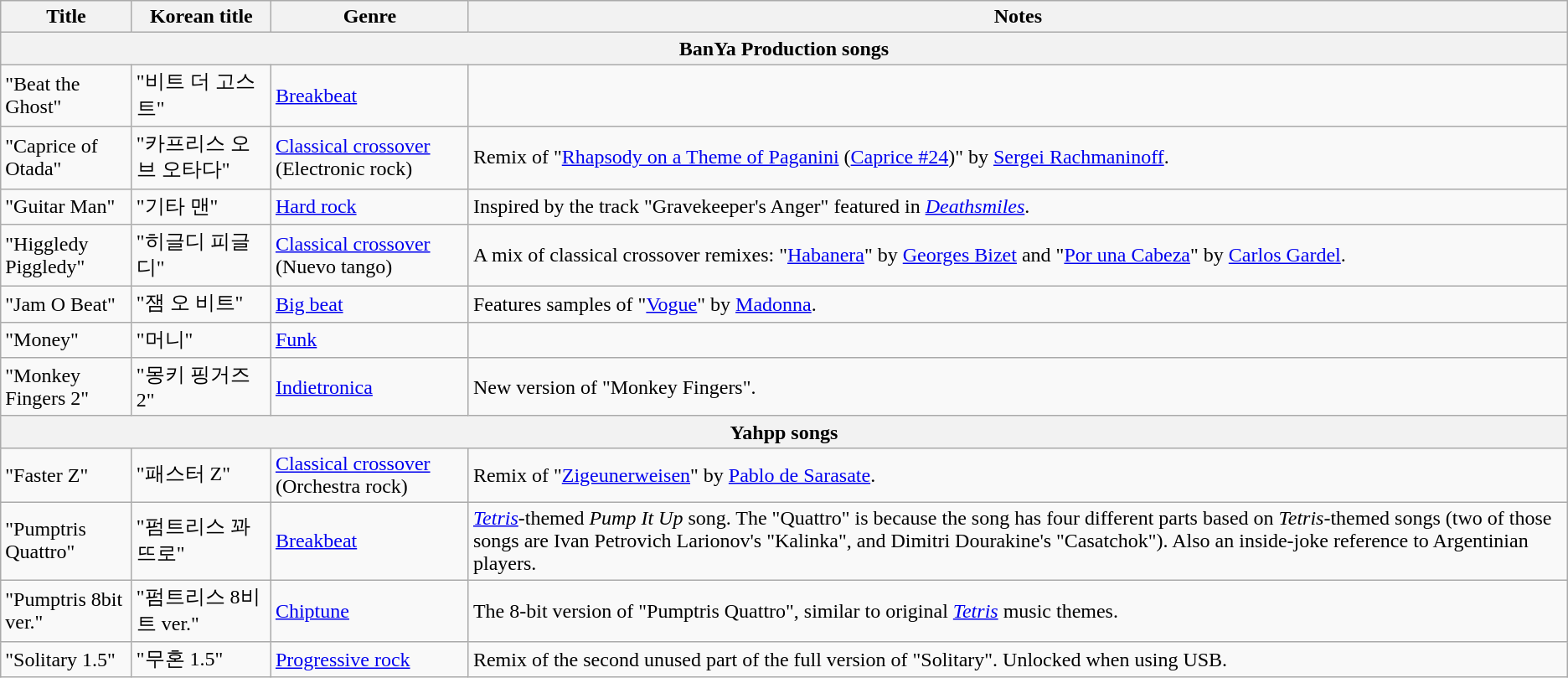<table class="wikitable">
<tr>
<th>Title</th>
<th>Korean title</th>
<th>Genre</th>
<th>Notes</th>
</tr>
<tr>
<th colspan="4">BanYa Production songs</th>
</tr>
<tr>
<td>"Beat the Ghost"</td>
<td>"비트 더 고스트"</td>
<td><a href='#'>Breakbeat</a></td>
<td></td>
</tr>
<tr>
<td>"Caprice of Otada"</td>
<td>"카프리스 오브 오타다"</td>
<td><a href='#'>Classical crossover</a> (Electronic rock)</td>
<td>Remix of "<a href='#'>Rhapsody on a Theme of Paganini</a> (<a href='#'>Caprice #24</a>)" by <a href='#'>Sergei Rachmaninoff</a>.</td>
</tr>
<tr>
<td>"Guitar Man"</td>
<td>"기타 맨"</td>
<td><a href='#'>Hard rock</a></td>
<td>Inspired by the track "Gravekeeper's Anger" featured in <em><a href='#'>Deathsmiles</a></em>.</td>
</tr>
<tr>
<td>"Higgledy Piggledy"</td>
<td>"히글디 피글디"</td>
<td><a href='#'>Classical crossover</a> (Nuevo tango)</td>
<td>A mix of classical crossover remixes: "<a href='#'>Habanera</a>" by <a href='#'>Georges Bizet</a> and "<a href='#'>Por una Cabeza</a>" by <a href='#'>Carlos Gardel</a>.</td>
</tr>
<tr>
<td>"Jam O Beat"</td>
<td>"잼 오 비트"</td>
<td><a href='#'>Big beat</a></td>
<td>Features samples of "<a href='#'>Vogue</a>" by <a href='#'>Madonna</a>.</td>
</tr>
<tr>
<td>"Money"</td>
<td>"머니"</td>
<td><a href='#'>Funk</a></td>
<td></td>
</tr>
<tr>
<td>"Monkey Fingers 2"</td>
<td>"몽키 핑거즈 2"</td>
<td><a href='#'>Indietronica</a></td>
<td>New version of "Monkey Fingers".</td>
</tr>
<tr>
<th colspan="4">Yahpp songs</th>
</tr>
<tr>
<td>"Faster Z"</td>
<td>"패스터 Z"</td>
<td><a href='#'>Classical crossover</a> (Orchestra rock)</td>
<td>Remix of "<a href='#'>Zigeunerweisen</a>" by <a href='#'>Pablo de Sarasate</a>.</td>
</tr>
<tr>
<td>"Pumptris Quattro"</td>
<td>"펌트리스 꽈뜨로"</td>
<td><a href='#'>Breakbeat</a></td>
<td><em><a href='#'>Tetris</a></em>-themed <em>Pump It Up</em> song. The "Quattro" is because the song has four different parts based on <em>Tetris</em>-themed songs (two of those songs are Ivan Petrovich Larionov's "Kalinka", and Dimitri Dourakine's "Casatchok"). Also an inside-joke reference to Argentinian players.</td>
</tr>
<tr>
<td>"Pumptris 8bit ver."</td>
<td>"펌트리스 8비트 ver."</td>
<td><a href='#'>Chiptune</a></td>
<td>The 8-bit version of "Pumptris Quattro", similar to original <em><a href='#'>Tetris</a></em> music themes.</td>
</tr>
<tr>
<td>"Solitary 1.5"</td>
<td>"무혼 1.5"</td>
<td><a href='#'>Progressive rock</a></td>
<td>Remix of the second unused part of the full version of "Solitary". Unlocked when using USB.</td>
</tr>
</table>
